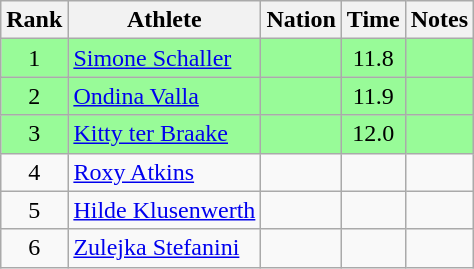<table class="wikitable sortable" style="text-align:center">
<tr>
<th>Rank</th>
<th>Athlete</th>
<th>Nation</th>
<th>Time</th>
<th>Notes</th>
</tr>
<tr bgcolor=palegreen>
<td>1</td>
<td align=left><a href='#'>Simone Schaller</a></td>
<td align=left></td>
<td>11.8</td>
<td></td>
</tr>
<tr bgcolor=palegreen>
<td>2</td>
<td align=left><a href='#'>Ondina Valla</a></td>
<td align=left></td>
<td>11.9</td>
<td></td>
</tr>
<tr bgcolor=palegreen>
<td>3</td>
<td align=left><a href='#'>Kitty ter Braake</a></td>
<td align=left></td>
<td>12.0</td>
<td></td>
</tr>
<tr>
<td>4</td>
<td align=left><a href='#'>Roxy Atkins</a></td>
<td align=left></td>
<td></td>
<td></td>
</tr>
<tr>
<td>5</td>
<td align=left><a href='#'>Hilde Klusenwerth</a></td>
<td align=left></td>
<td></td>
<td></td>
</tr>
<tr>
<td>6</td>
<td align=left><a href='#'>Zulejka Stefanini</a></td>
<td align=left></td>
<td></td>
<td></td>
</tr>
</table>
